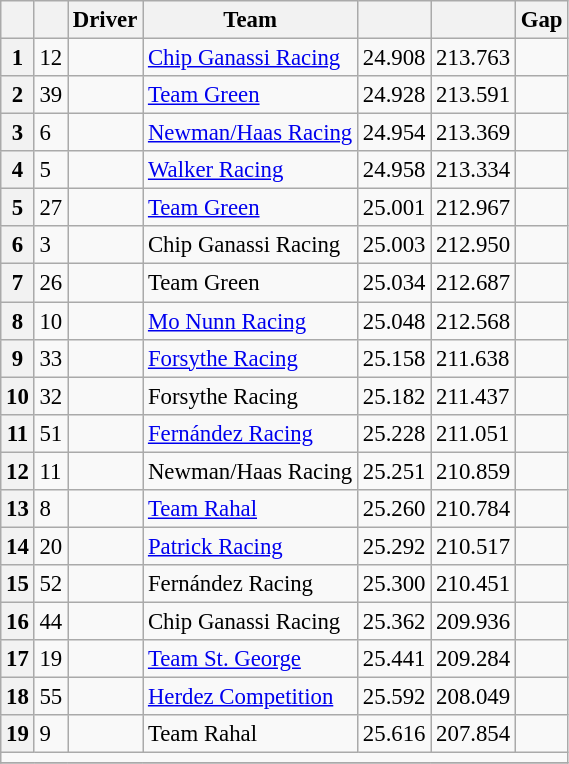<table class="wikitable sortable" style="font-size: 95%;">
<tr>
<th scope="col"></th>
<th scope="col"></th>
<th scope="col">Driver</th>
<th scope="col">Team</th>
<th scope="col"></th>
<th scope="col"></th>
<th scope="col">Gap</th>
</tr>
<tr>
<th scope="row">1</th>
<td>12</td>
<td data-sort-value="BRA"></td>
<td><a href='#'>Chip Ganassi Racing</a></td>
<td>24.908</td>
<td>213.763</td>
<td></td>
</tr>
<tr>
<th scope="row">2</th>
<td>39</td>
<td data-sort-value="AND"></td>
<td><a href='#'>Team Green</a></td>
<td>24.928</td>
<td>213.591</td>
<td></td>
</tr>
<tr>
<th scope="row">3</th>
<td>6</td>
<td data-sort-value="DAM"></td>
<td><a href='#'>Newman/Haas Racing</a></td>
<td>24.954</td>
<td>213.369</td>
<td></td>
</tr>
<tr>
<th scope="row">4</th>
<td>5</td>
<td data-sort-value="TAK"></td>
<td><a href='#'>Walker Racing</a></td>
<td>24.958</td>
<td>213.334</td>
<td></td>
</tr>
<tr>
<th scope="row">5</th>
<td>27</td>
<td data-sort-value="FRA"></td>
<td><a href='#'>Team Green</a></td>
<td>25.001</td>
<td>212.967</td>
<td></td>
</tr>
<tr>
<th scope="row">6</th>
<td>3</td>
<td data-sort-value="JUN"></td>
<td>Chip Ganassi Racing</td>
<td>25.003</td>
<td>212.950</td>
<td></td>
</tr>
<tr>
<th scope="row">7</th>
<td>26</td>
<td data-sort-value="TRA"></td>
<td>Team Green</td>
<td>25.034</td>
<td>212.687</td>
<td></td>
</tr>
<tr>
<th scope="row">8</th>
<td>10</td>
<td data-sort-value="KAN"></td>
<td><a href='#'>Mo Nunn Racing</a></td>
<td>25.048</td>
<td>212.568</td>
<td></td>
</tr>
<tr>
<th scope="row">9</th>
<td>33</td>
<td data-sort-value="TAG"></td>
<td><a href='#'>Forsythe Racing</a></td>
<td>25.158</td>
<td>211.638</td>
<td></td>
</tr>
<tr>
<th scope="row">10</th>
<td>32</td>
<td data-sort-value="CAR"></td>
<td>Forsythe Racing</td>
<td>25.182</td>
<td>211.437</td>
<td></td>
</tr>
<tr>
<th scope="row">11</th>
<td>51</td>
<td data-sort-value="FER"></td>
<td><a href='#'>Fernández Racing</a></td>
<td>25.228</td>
<td>211.051</td>
<td></td>
</tr>
<tr>
<th scope="row">12</th>
<td>11</td>
<td data-sort-value="FIT"></td>
<td>Newman/Haas Racing</td>
<td>25.251</td>
<td>210.859</td>
<td></td>
</tr>
<tr>
<th scope="row">13</th>
<td>8</td>
<td data-sort-value="VAS"></td>
<td><a href='#'>Team Rahal</a></td>
<td>25.260</td>
<td>210.784</td>
<td></td>
</tr>
<tr>
<th scope="row">14</th>
<td>20</td>
<td data-sort-value="SER"></td>
<td><a href='#'>Patrick Racing</a></td>
<td>25.292</td>
<td>210.517</td>
<td></td>
</tr>
<tr>
<th scope="row">15</th>
<td>52</td>
<td data-sort-value="NAK"></td>
<td>Fernández Racing</td>
<td>25.300</td>
<td>210.451</td>
<td></td>
</tr>
<tr>
<th scope="row">16</th>
<td>44</td>
<td data-sort-value="DIX"></td>
<td>Chip Ganassi Racing</td>
<td>25.362</td>
<td>209.936</td>
<td></td>
</tr>
<tr>
<th scope="row">17</th>
<td>19</td>
<td data-sort-value="MAN"></td>
<td><a href='#'>Team St. George</a></td>
<td>25.441</td>
<td>209.284</td>
<td></td>
</tr>
<tr>
<th scope="row">18</th>
<td>55</td>
<td data-sort-value="DOM"></td>
<td><a href='#'>Herdez Competition</a></td>
<td>25.592</td>
<td>208.049</td>
<td></td>
</tr>
<tr>
<th scope="row">19</th>
<td>9</td>
<td data-sort-value="JOU"></td>
<td>Team Rahal</td>
<td>25.616</td>
<td>207.854</td>
<td></td>
</tr>
<tr class="sortbottom">
<td colspan="8"></td>
</tr>
<tr>
</tr>
</table>
